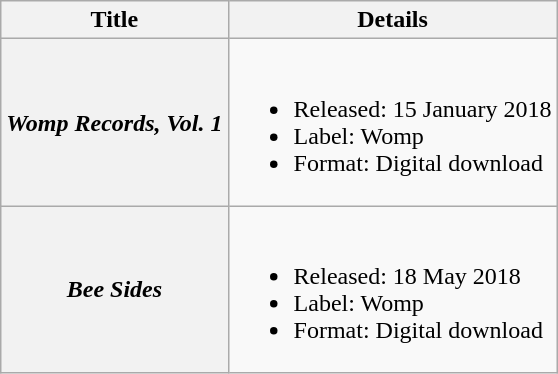<table class="wikitable plainrowheaders">
<tr>
<th scope="col">Title</th>
<th scope="col">Details</th>
</tr>
<tr>
<th scope="row"><em>Womp Records, Vol. 1</em></th>
<td><br><ul><li>Released: 15 January 2018</li><li>Label: Womp</li><li>Format: Digital download</li></ul></td>
</tr>
<tr>
<th scope="row"><em>Bee Sides</em></th>
<td><br><ul><li>Released: 18 May 2018</li><li>Label: Womp</li><li>Format: Digital download</li></ul></td>
</tr>
</table>
